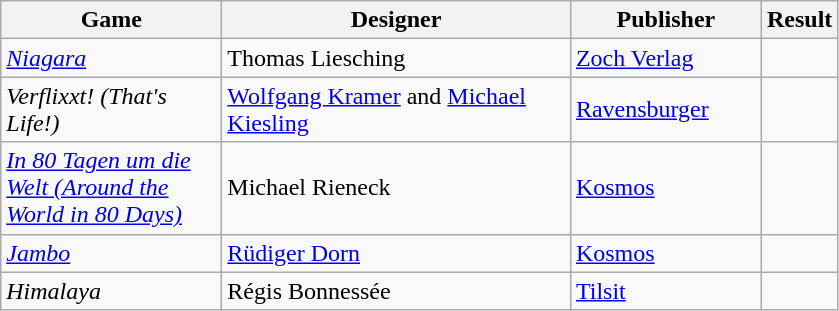<table class="wikitable">
<tr>
<th style="width:140px;">Game</th>
<th style="width:225px;">Designer</th>
<th style="width:120px;">Publisher</th>
<th>Result</th>
</tr>
<tr>
<td><a href='#'><em>Niagara</em></a></td>
<td>Thomas Liesching</td>
<td><a href='#'>Zoch Verlag</a></td>
<td></td>
</tr>
<tr>
<td><em>Verflixxt! (That's Life!)</em></td>
<td><a href='#'>Wolfgang Kramer</a> and <a href='#'>Michael Kiesling</a></td>
<td><a href='#'>Ravensburger</a></td>
<td></td>
</tr>
<tr>
<td><a href='#'><em>In 80 Tagen um die Welt (Around the World in 80 Days)</em></a></td>
<td>Michael Rieneck</td>
<td><a href='#'>Kosmos</a></td>
<td></td>
</tr>
<tr>
<td><a href='#'><em>Jambo</em></a></td>
<td><a href='#'>Rüdiger Dorn</a></td>
<td><a href='#'>Kosmos</a></td>
<td></td>
</tr>
<tr>
<td><em>Himalaya</em></td>
<td>Régis Bonnessée</td>
<td><a href='#'>Tilsit</a></td>
<td></td>
</tr>
</table>
